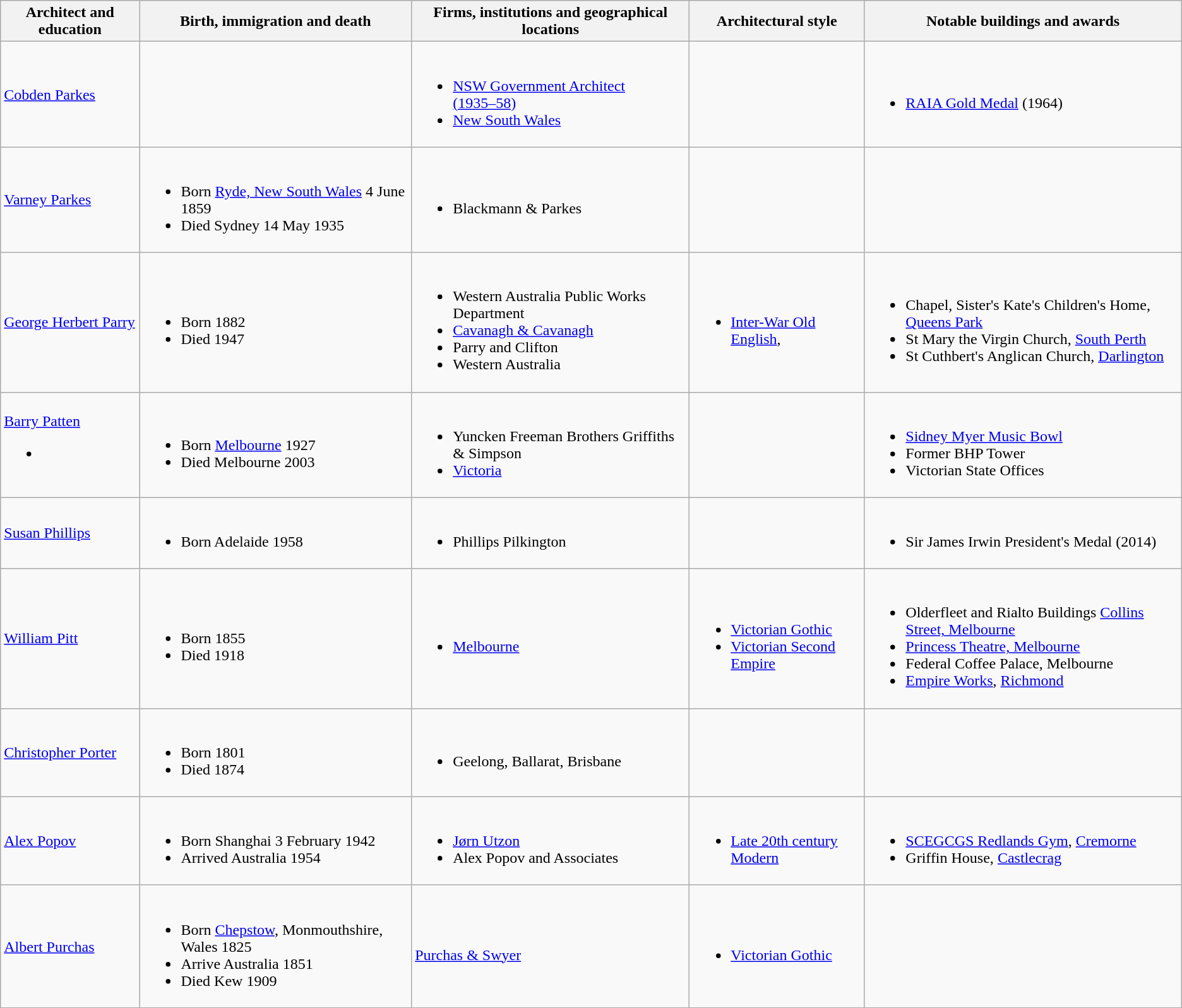<table class="wikitable">
<tr style="background:#efefef;">
<th>Architect and education</th>
<th>Birth, immigration and death</th>
<th>Firms, institutions and geographical locations</th>
<th>Architectural style</th>
<th>Notable buildings and awards</th>
</tr>
<tr>
<td><a href='#'>Cobden Parkes</a></td>
<td></td>
<td><br><ul><li><a href='#'>NSW Government Architect<br>(1935–58)</a></li><li><a href='#'>New South Wales</a></li></ul></td>
<td></td>
<td><br><ul><li><a href='#'>RAIA Gold Medal</a> (1964)</li></ul></td>
</tr>
<tr>
<td><a href='#'>Varney Parkes</a></td>
<td><br><ul><li>Born <a href='#'>Ryde, New South Wales</a> 4 June 1859</li><li>Died Sydney 14 May 1935</li></ul></td>
<td><br><ul><li>Blackmann & Parkes</li></ul></td>
<td></td>
<td></td>
</tr>
<tr>
<td><a href='#'>George Herbert Parry</a></td>
<td><br><ul><li>Born 1882</li><li>Died 1947</li></ul></td>
<td><br><ul><li>Western Australia Public Works Department</li><li><a href='#'>Cavanagh & Cavanagh</a></li><li>Parry and Clifton</li><li>Western Australia</li></ul></td>
<td><br><ul><li><a href='#'>Inter-War Old English</a>,</li></ul></td>
<td><br><ul><li>Chapel, Sister's Kate's Children's Home, <a href='#'>Queens Park</a></li><li>St Mary the Virgin Church, <a href='#'>South Perth</a></li><li>St Cuthbert's Anglican Church, <a href='#'>Darlington</a></li></ul></td>
</tr>
<tr>
<td><a href='#'>Barry Patten</a><br><ul><li></li></ul></td>
<td><br><ul><li>Born <a href='#'>Melbourne</a> 1927</li><li>Died Melbourne 2003</li></ul></td>
<td><br><ul><li>Yuncken Freeman Brothers Griffiths & Simpson</li><li><a href='#'>Victoria</a></li></ul></td>
<td></td>
<td><br><ul><li><a href='#'>Sidney Myer Music Bowl</a></li><li>Former BHP Tower</li><li>Victorian State Offices</li></ul></td>
</tr>
<tr>
<td><a href='#'>Susan Phillips</a></td>
<td><br><ul><li>Born Adelaide 1958</li></ul></td>
<td><br><ul><li>Phillips Pilkington</li></ul></td>
<td></td>
<td><br><ul><li>Sir James Irwin President's Medal (2014)</li></ul></td>
</tr>
<tr>
<td><a href='#'>William Pitt</a></td>
<td><br><ul><li>Born 1855</li><li>Died 1918</li></ul></td>
<td><br><ul><li><a href='#'>Melbourne</a></li></ul></td>
<td><br><ul><li><a href='#'>Victorian Gothic</a></li><li><a href='#'>Victorian Second Empire</a></li></ul></td>
<td><br><ul><li>Olderfleet and Rialto Buildings <a href='#'>Collins Street, Melbourne</a></li><li><a href='#'>Princess Theatre, Melbourne</a></li><li>Federal Coffee Palace, Melbourne</li><li><a href='#'>Empire Works</a>, <a href='#'>Richmond</a></li></ul></td>
</tr>
<tr>
<td><a href='#'>Christopher Porter</a></td>
<td><br><ul><li>Born 1801</li><li>Died 1874</li></ul></td>
<td><br><ul><li>Geelong, Ballarat, Brisbane</li></ul></td>
<td></td>
<td></td>
</tr>
<tr>
<td><a href='#'>Alex Popov</a></td>
<td><br><ul><li>Born Shanghai 3 February 1942</li><li>Arrived Australia 1954</li></ul></td>
<td><br><ul><li><a href='#'>Jørn Utzon</a></li><li>Alex Popov and Associates</li></ul></td>
<td><br><ul><li><a href='#'>Late 20th century Modern</a></li></ul></td>
<td><br><ul><li><a href='#'>SCEGCGS Redlands Gym</a>, <a href='#'>Cremorne</a></li><li>Griffin House, <a href='#'>Castlecrag</a></li></ul></td>
</tr>
<tr>
<td><a href='#'>Albert Purchas</a></td>
<td><br><ul><li>Born <a href='#'>Chepstow</a>, Monmouthshire, Wales 1825</li><li>Arrive Australia 1851</li><li>Died Kew 1909</li></ul></td>
<td><br><a href='#'>Purchas & Swyer</a></td>
<td><br><ul><li><a href='#'>Victorian Gothic</a></li></ul></td>
<td></td>
</tr>
</table>
